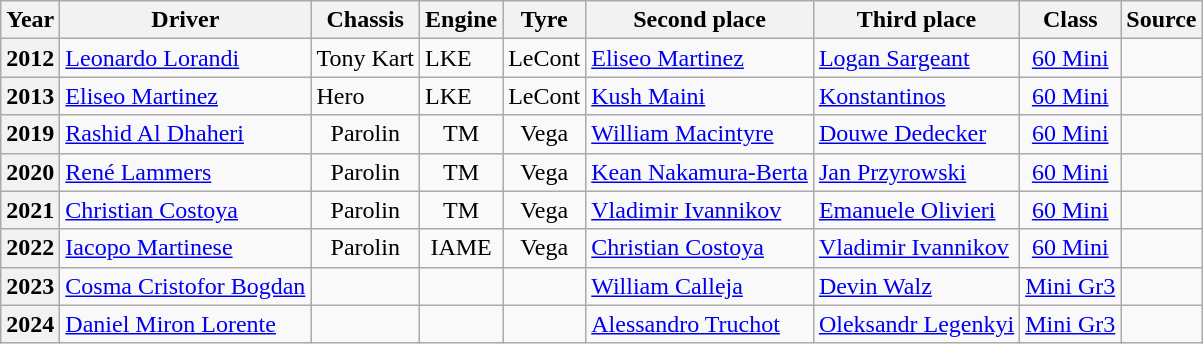<table class="wikitable">
<tr>
<th>Year</th>
<th>Driver</th>
<th>Chassis</th>
<th>Engine</th>
<th>Tyre</th>
<th>Second place</th>
<th>Third place</th>
<th>Class</th>
<th>Source</th>
</tr>
<tr>
<th>2012</th>
<td> <a href='#'>Leonardo Lorandi</a></td>
<td style="text-align:center;">Tony Kart</td>
<td>LKE</td>
<td>LeCont</td>
<td> <a href='#'>Eliseo Martinez</a></td>
<td> <a href='#'>Logan Sargeant</a></td>
<td style="text-align:center;"><a href='#'>60 Mini</a></td>
<td align=center></td>
</tr>
<tr>
<th>2013</th>
<td> <a href='#'>Eliseo Martinez</a></td>
<td>Hero</td>
<td>LKE</td>
<td>LeCont</td>
<td> <a href='#'>Kush Maini</a></td>
<td> <a href='#'>Konstantinos</a></td>
<td style="text-align:center;"><a href='#'>60 Mini</a></td>
<td align=center></td>
</tr>
<tr>
<th>2019</th>
<td> <a href='#'>Rashid Al Dhaheri</a></td>
<td style="text-align:center;">Parolin</td>
<td style="text-align:center;">TM</td>
<td style="text-align:center;">Vega</td>
<td> <a href='#'>William Macintyre</a></td>
<td> <a href='#'>Douwe Dedecker</a></td>
<td style="text-align:center;"><a href='#'>60 Mini</a></td>
<td></td>
</tr>
<tr>
<th>2020</th>
<td> <a href='#'>René Lammers</a></td>
<td style="text-align:center;">Parolin</td>
<td style="text-align:center;">TM</td>
<td style="text-align:center;">Vega</td>
<td> <a href='#'>Kean Nakamura-Berta</a></td>
<td> <a href='#'>Jan Przyrowski</a></td>
<td style="text-align:center;"><a href='#'>60 Mini</a></td>
<td style="text-align:center;"></td>
</tr>
<tr>
<th>2021</th>
<td> <a href='#'>Christian Costoya</a></td>
<td style="text-align:center;">Parolin</td>
<td style="text-align:center;">TM</td>
<td style="text-align:center;">Vega</td>
<td> <a href='#'>Vladimir Ivannikov</a></td>
<td> <a href='#'>Emanuele Olivieri</a></td>
<td style="text-align:center;"><a href='#'>60 Mini</a></td>
<td style="text-align:center;"></td>
</tr>
<tr>
<th>2022</th>
<td> <a href='#'>Iacopo Martinese</a></td>
<td style="text-align:center;">Parolin</td>
<td style="text-align:center;">IAME</td>
<td style="text-align:center;">Vega</td>
<td> <a href='#'>Christian Costoya</a></td>
<td> <a href='#'>Vladimir Ivannikov</a></td>
<td style="text-align:center;"><a href='#'>60 Mini</a></td>
<td style="text-align:center;"></td>
</tr>
<tr>
<th>2023</th>
<td> <a href='#'>Cosma Cristofor Bogdan</a></td>
<td></td>
<td></td>
<td></td>
<td> <a href='#'>William Calleja</a></td>
<td> <a href='#'>Devin Walz</a></td>
<td align=center><a href='#'>Mini Gr3</a></td>
<td align=center></td>
</tr>
<tr>
<th>2024</th>
<td> <a href='#'>Daniel Miron Lorente</a></td>
<td></td>
<td></td>
<td></td>
<td> <a href='#'>Alessandro Truchot</a></td>
<td> <a href='#'>Oleksandr Legenkyi</a></td>
<td align=center><a href='#'>Mini Gr3</a></td>
<td align=center></td>
</tr>
</table>
